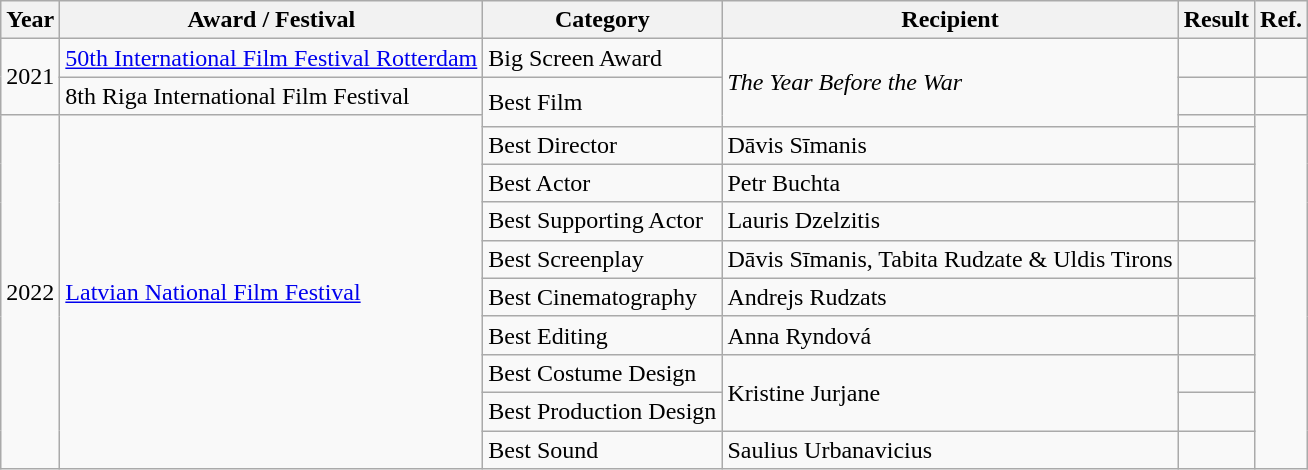<table class="wikitable">
<tr>
<th>Year</th>
<th>Award / Festival</th>
<th>Category</th>
<th>Recipient</th>
<th>Result</th>
<th>Ref.</th>
</tr>
<tr>
<td rowspan="2">2021</td>
<td><a href='#'>50th International Film Festival Rotterdam</a></td>
<td>Big Screen Award</td>
<td rowspan="3"><em>The Year Before the War</em></td>
<td></td>
<td></td>
</tr>
<tr>
<td>8th Riga International Film Festival</td>
<td rowspan="2">Best Film</td>
<td></td>
<td></td>
</tr>
<tr>
<td rowspan="10">2022</td>
<td rowspan="10"><a href='#'>Latvian National Film Festival</a></td>
<td></td>
<td rowspan="10"></td>
</tr>
<tr>
<td>Best Director</td>
<td>Dāvis Sīmanis</td>
<td></td>
</tr>
<tr>
<td>Best Actor</td>
<td>Petr Buchta</td>
<td></td>
</tr>
<tr>
<td>Best Supporting Actor</td>
<td>Lauris Dzelzitis</td>
<td></td>
</tr>
<tr>
<td>Best Screenplay</td>
<td>Dāvis Sīmanis, Tabita Rudzate & Uldis Tirons</td>
<td></td>
</tr>
<tr>
<td>Best Cinematography</td>
<td>Andrejs Rudzats</td>
<td></td>
</tr>
<tr>
<td>Best Editing</td>
<td>Anna Ryndová</td>
<td></td>
</tr>
<tr>
<td>Best Costume Design</td>
<td rowspan="2">Kristine Jurjane</td>
<td></td>
</tr>
<tr>
<td>Best Production Design</td>
<td></td>
</tr>
<tr>
<td>Best Sound</td>
<td>Saulius Urbanavicius</td>
<td></td>
</tr>
</table>
